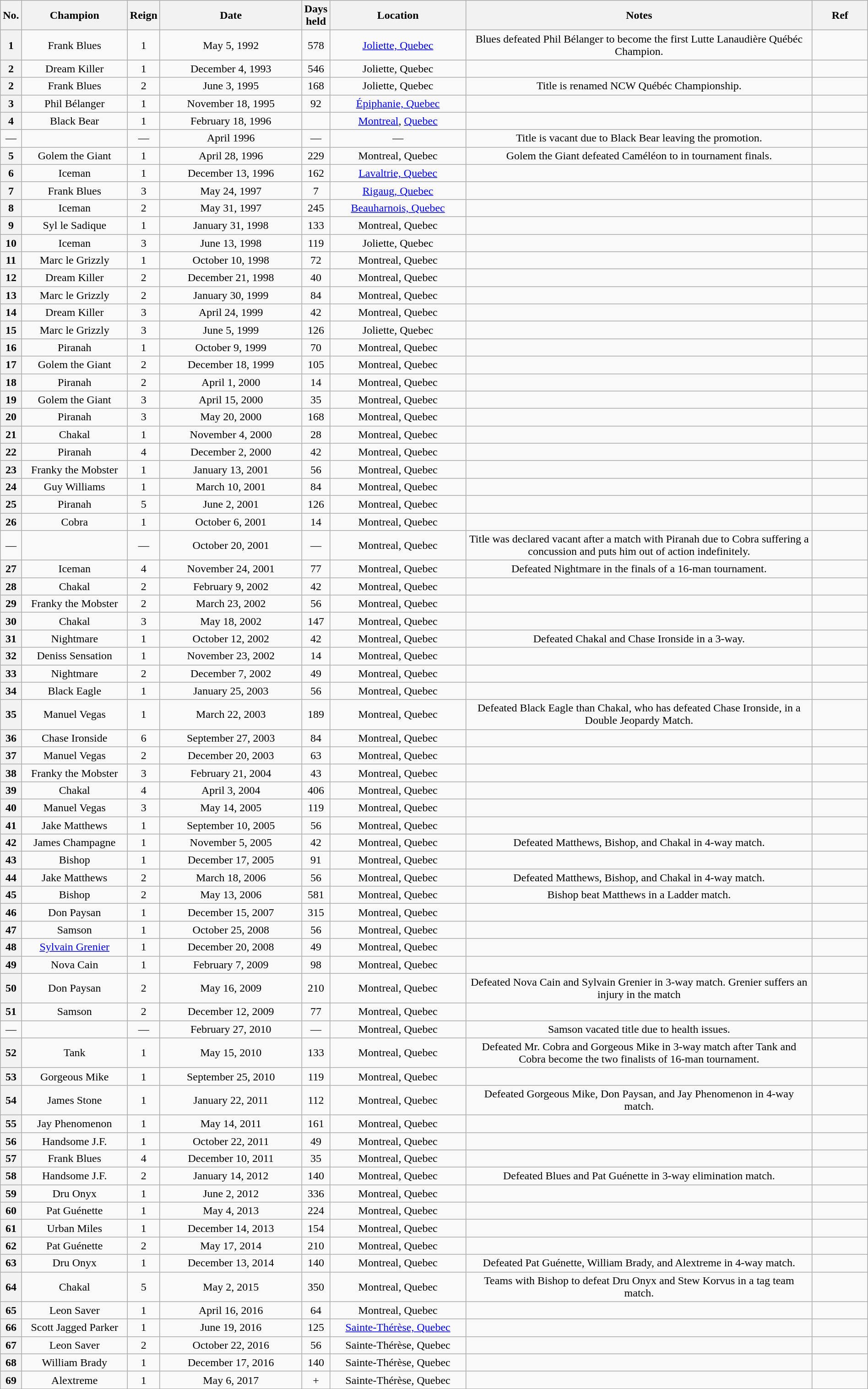<table class="wikitable sortable" style="text-align: center" width=100%>
<tr>
<th width=0 data-sort-type="number">No.</th>
<th width=13%>Champion</th>
<th width=0 data-sort-type="number">Reign</th>
<th width=18%>Date</th>
<th width=0 data-sort-type="number">Days held</th>
<th width=17%>Location</th>
<th width=45% class="unsortable">Notes</th>
<th width=17%>Ref</th>
</tr>
<tr>
<th>1</th>
<td>Frank Blues</td>
<td>1</td>
<td>May 5, 1992</td>
<td>578</td>
<td><a href='#'>Joliette, Quebec</a></td>
<td>Blues defeated Phil Bélanger to become the first Lutte Lanaudière Québéc Champion.</td>
<td></td>
</tr>
<tr>
<th>2</th>
<td>Dream Killer</td>
<td>1</td>
<td>December 4, 1993</td>
<td>546</td>
<td>Joliette, Quebec</td>
<td></td>
<td></td>
</tr>
<tr>
<th>2</th>
<td>Frank Blues</td>
<td>2</td>
<td>June 3, 1995</td>
<td>168</td>
<td>Joliette, Quebec</td>
<td>Title is renamed NCW Québéc Championship.</td>
<td></td>
</tr>
<tr>
<th>3</th>
<td>Phil Bélanger</td>
<td>1</td>
<td>November 18, 1995</td>
<td>92</td>
<td><a href='#'>Épiphanie, Quebec</a></td>
<td></td>
<td></td>
</tr>
<tr>
<th>4</th>
<td>Black Bear</td>
<td>1</td>
<td>February 18, 1996</td>
<td></td>
<td><a href='#'>Montreal</a>, <a href='#'>Quebec</a></td>
<td></td>
<td></td>
</tr>
<tr>
<td>—</td>
<td></td>
<td>—</td>
<td>April 1996</td>
<td>—</td>
<td>—</td>
<td>Title is vacant due to Black Bear leaving the promotion.</td>
<td></td>
</tr>
<tr>
<th>5</th>
<td>Golem the Giant</td>
<td>1</td>
<td>April 28, 1996</td>
<td>229</td>
<td>Montreal, Quebec</td>
<td>Golem the Giant defeated Caméléon to in tournament finals.</td>
<td></td>
</tr>
<tr>
<th>6</th>
<td>Iceman</td>
<td>1</td>
<td>December 13, 1996</td>
<td>162</td>
<td><a href='#'>Lavaltrie, Quebec</a></td>
<td></td>
<td></td>
</tr>
<tr>
<th>7</th>
<td>Frank Blues</td>
<td>3</td>
<td>May 24, 1997</td>
<td>7</td>
<td><a href='#'>Rigaug, Quebec</a></td>
<td></td>
<td></td>
</tr>
<tr>
<th>8</th>
<td>Iceman</td>
<td>2</td>
<td>May 31, 1997</td>
<td>245</td>
<td><a href='#'>Beauharnois, Quebec</a></td>
<td></td>
<td></td>
</tr>
<tr>
<th>9</th>
<td>Syl le Sadique</td>
<td>1</td>
<td>January 31, 1998</td>
<td>133</td>
<td>Montreal, Quebec</td>
<td></td>
<td></td>
</tr>
<tr>
<th>10</th>
<td>Iceman</td>
<td>3</td>
<td>June 13, 1998</td>
<td>119</td>
<td>Joliette, Quebec</td>
<td></td>
<td></td>
</tr>
<tr>
<th>11</th>
<td>Marc le Grizzly</td>
<td>1</td>
<td>October 10, 1998</td>
<td>72</td>
<td>Montreal, Quebec</td>
<td></td>
<td></td>
</tr>
<tr>
<th>12</th>
<td>Dream Killer</td>
<td>2</td>
<td>December 21, 1998</td>
<td>40</td>
<td>Montreal, Quebec</td>
<td></td>
<td></td>
</tr>
<tr>
<th>13</th>
<td>Marc le Grizzly</td>
<td>2</td>
<td>January 30, 1999</td>
<td>84</td>
<td>Montreal, Quebec</td>
<td></td>
<td></td>
</tr>
<tr>
<th>14</th>
<td>Dream Killer</td>
<td>3</td>
<td>April 24, 1999</td>
<td>42</td>
<td>Montreal, Quebec</td>
<td></td>
<td></td>
</tr>
<tr>
<th>15</th>
<td>Marc le Grizzly</td>
<td>3</td>
<td>June 5, 1999</td>
<td>126</td>
<td>Joliette, Quebec</td>
<td></td>
<td></td>
</tr>
<tr>
<th>16</th>
<td>Piranah</td>
<td>1</td>
<td>October 9, 1999</td>
<td>70</td>
<td>Montreal, Quebec</td>
<td></td>
<td></td>
</tr>
<tr>
<th>17</th>
<td>Golem the Giant</td>
<td>2</td>
<td>December 18, 1999</td>
<td>105</td>
<td>Montreal, Quebec</td>
<td></td>
<td></td>
</tr>
<tr>
<th>18</th>
<td>Piranah</td>
<td>2</td>
<td>April 1, 2000</td>
<td>14</td>
<td>Montreal, Quebec</td>
<td></td>
<td></td>
</tr>
<tr>
<th>19</th>
<td>Golem the Giant</td>
<td>3</td>
<td>April 15, 2000</td>
<td>35</td>
<td>Montreal, Quebec</td>
<td></td>
<td></td>
</tr>
<tr>
<th>20</th>
<td>Piranah</td>
<td>3</td>
<td>May 20, 2000</td>
<td>168</td>
<td>Montreal, Quebec</td>
<td></td>
<td></td>
</tr>
<tr>
<th>21</th>
<td>Chakal</td>
<td>1</td>
<td>November 4, 2000</td>
<td>28</td>
<td>Montreal, Quebec</td>
<td></td>
<td></td>
</tr>
<tr>
<th>22</th>
<td>Piranah</td>
<td>4</td>
<td>December 2, 2000</td>
<td>42</td>
<td>Montreal, Quebec</td>
<td></td>
<td></td>
</tr>
<tr>
<th>23</th>
<td>Franky the Mobster</td>
<td>1</td>
<td>January 13, 2001</td>
<td>56</td>
<td>Montreal, Quebec</td>
<td></td>
<td></td>
</tr>
<tr>
<th>24</th>
<td>Guy Williams</td>
<td>1</td>
<td>March 10, 2001</td>
<td>84</td>
<td>Montreal, Quebec</td>
<td></td>
<td></td>
</tr>
<tr>
<th>25</th>
<td>Piranah</td>
<td>5</td>
<td>June 2, 2001</td>
<td>126</td>
<td>Montreal, Quebec</td>
<td></td>
<td></td>
</tr>
<tr>
<th>26</th>
<td>Cobra</td>
<td>1</td>
<td>October 6, 2001</td>
<td>14</td>
<td>Montreal, Quebec</td>
<td></td>
<td></td>
</tr>
<tr>
<td>—</td>
<td></td>
<td>—</td>
<td>October 20, 2001</td>
<td>—</td>
<td>Montreal, Quebec</td>
<td>Title was declared vacant after a match with Piranah due to Cobra suffering a concussion and puts him out of action indefinitely.</td>
<td></td>
</tr>
<tr>
<th>27</th>
<td>Iceman</td>
<td>4</td>
<td>November 24, 2001</td>
<td>77</td>
<td>Montreal, Quebec</td>
<td>Defeated Nightmare in the finals of a 16-man tournament.</td>
<td></td>
</tr>
<tr>
<th>28</th>
<td>Chakal</td>
<td>2</td>
<td>February 9, 2002</td>
<td>42</td>
<td>Montreal, Quebec</td>
<td></td>
<td></td>
</tr>
<tr>
<th>29</th>
<td>Franky the Mobster</td>
<td>2</td>
<td>March 23, 2002</td>
<td>56</td>
<td>Montreal, Quebec</td>
<td></td>
<td></td>
</tr>
<tr>
<th>30</th>
<td>Chakal</td>
<td>3</td>
<td>May 18, 2002</td>
<td>147</td>
<td>Montreal, Quebec</td>
<td></td>
<td></td>
</tr>
<tr>
<th>31</th>
<td>Nightmare</td>
<td>1</td>
<td>October 12, 2002</td>
<td>42</td>
<td>Montreal, Quebec</td>
<td>Defeated Chakal and Chase Ironside in a 3-way.</td>
<td></td>
</tr>
<tr>
<th>32</th>
<td>Deniss Sensation</td>
<td>1</td>
<td>November 23, 2002</td>
<td>14</td>
<td>Montreal, Quebec</td>
<td></td>
<td></td>
</tr>
<tr>
<th>33</th>
<td>Nightmare</td>
<td>2</td>
<td>December 7, 2002</td>
<td>49</td>
<td>Montreal, Quebec</td>
<td></td>
<td></td>
</tr>
<tr>
<th>34</th>
<td>Black Eagle</td>
<td>1</td>
<td>January 25, 2003</td>
<td>56</td>
<td>Montreal, Quebec</td>
<td></td>
<td></td>
</tr>
<tr>
<th>35</th>
<td>Manuel Vegas</td>
<td>1</td>
<td>March 22, 2003</td>
<td>189</td>
<td>Montreal, Quebec</td>
<td>Defeated Black Eagle than Chakal, who has defeated Chase Ironside, in a Double Jeopardy Match.</td>
<td></td>
</tr>
<tr>
<th>36</th>
<td>Chase Ironside</td>
<td>6</td>
<td>September 27, 2003</td>
<td>84</td>
<td>Montreal, Quebec</td>
<td></td>
<td></td>
</tr>
<tr>
<th>37</th>
<td>Manuel Vegas</td>
<td>2</td>
<td>December 20, 2003</td>
<td>63</td>
<td>Montreal, Quebec</td>
<td></td>
<td></td>
</tr>
<tr>
<th>38</th>
<td>Franky the Mobster</td>
<td>3</td>
<td>February 21, 2004</td>
<td>43</td>
<td>Montreal, Quebec</td>
<td></td>
<td></td>
</tr>
<tr>
<th>39</th>
<td>Chakal</td>
<td>4</td>
<td>April 3, 2004</td>
<td>406</td>
<td>Montreal, Quebec</td>
<td></td>
<td></td>
</tr>
<tr>
<th>40</th>
<td>Manuel Vegas</td>
<td>3</td>
<td>May 14, 2005</td>
<td>119</td>
<td>Montreal, Quebec</td>
<td></td>
<td></td>
</tr>
<tr>
<th>41</th>
<td>Jake Matthews</td>
<td>1</td>
<td>September 10, 2005</td>
<td>56</td>
<td>Montreal, Quebec</td>
<td></td>
<td></td>
</tr>
<tr>
<th>42</th>
<td>James Champagne</td>
<td>1</td>
<td>November 5, 2005</td>
<td>42</td>
<td>Montreal, Quebec</td>
<td>Defeated Matthews, Bishop, and Chakal in 4-way match.</td>
<td></td>
</tr>
<tr>
<th>43</th>
<td>Bishop</td>
<td>1</td>
<td>December 17, 2005</td>
<td>91</td>
<td>Montreal, Quebec</td>
<td></td>
<td></td>
</tr>
<tr>
<th>44</th>
<td>Jake Matthews</td>
<td>2</td>
<td>March 18, 2006</td>
<td>56</td>
<td>Montreal, Quebec</td>
<td>Defeated Matthews, Bishop, and Chakal in 4-way match.</td>
<td></td>
</tr>
<tr>
<th>45</th>
<td>Bishop</td>
<td>2</td>
<td>May 13, 2006</td>
<td>581</td>
<td>Montreal, Quebec</td>
<td>Bishop beat Matthews in a Ladder match.</td>
<td></td>
</tr>
<tr>
<th>46</th>
<td>Don Paysan</td>
<td>1</td>
<td>December 15, 2007</td>
<td>315</td>
<td>Montreal, Quebec</td>
<td></td>
<td></td>
</tr>
<tr>
<th>47</th>
<td>Samson</td>
<td>1</td>
<td>October 25, 2008</td>
<td>56</td>
<td>Montreal, Quebec</td>
<td></td>
<td></td>
</tr>
<tr>
<th>48</th>
<td><a href='#'>Sylvain Grenier</a></td>
<td>1</td>
<td>December 20, 2008</td>
<td>49</td>
<td>Montreal, Quebec</td>
<td></td>
<td></td>
</tr>
<tr>
<th>49</th>
<td>Nova Cain</td>
<td>1</td>
<td>February 7, 2009</td>
<td>98</td>
<td>Montreal, Quebec</td>
<td></td>
<td></td>
</tr>
<tr>
<th>50</th>
<td>Don Paysan</td>
<td>2</td>
<td>May 16, 2009</td>
<td>210</td>
<td>Montreal, Quebec</td>
<td>Defeated Nova Cain and Sylvain Grenier in 3-way match.  Grenier suffers an injury in the match</td>
<td></td>
</tr>
<tr>
<th>51</th>
<td>Samson</td>
<td>2</td>
<td>December 12, 2009</td>
<td>77</td>
<td>Montreal, Quebec</td>
<td></td>
<td></td>
</tr>
<tr>
<td>—</td>
<td></td>
<td>—</td>
<td>February 27, 2010</td>
<td>—</td>
<td>Montreal, Quebec</td>
<td>Samson vacated title due to health issues.</td>
<td></td>
</tr>
<tr>
<th>52</th>
<td>Tank</td>
<td>1</td>
<td>May 15, 2010</td>
<td>133</td>
<td>Montreal, Quebec</td>
<td>Defeated Mr. Cobra and Gorgeous Mike in 3-way match after Tank and Cobra become the two finalists of 16-man tournament.</td>
<td></td>
</tr>
<tr>
<th>53</th>
<td>Gorgeous Mike</td>
<td>1</td>
<td>September 25, 2010</td>
<td>119</td>
<td>Montreal, Quebec</td>
<td></td>
</tr>
<tr>
<th>54</th>
<td>James Stone</td>
<td>1</td>
<td>January 22, 2011</td>
<td>112</td>
<td>Montreal, Quebec</td>
<td>Defeated Gorgeous Mike, Don Paysan, and Jay Phenomenon in 4-way match.</td>
<td></td>
</tr>
<tr>
<th>55</th>
<td>Jay Phenomenon</td>
<td>1</td>
<td>May 14, 2011</td>
<td>161</td>
<td>Montreal, Quebec</td>
<td></td>
<td></td>
</tr>
<tr>
<th>56</th>
<td>Handsome J.F.</td>
<td>1</td>
<td>October 22, 2011</td>
<td>49</td>
<td>Montreal, Quebec</td>
<td></td>
<td></td>
</tr>
<tr>
<th>57</th>
<td>Frank Blues</td>
<td>4</td>
<td>December 10, 2011</td>
<td>35</td>
<td>Montreal, Quebec</td>
<td></td>
</tr>
<tr>
<th>58</th>
<td>Handsome J.F.</td>
<td>2</td>
<td>January 14, 2012</td>
<td>140</td>
<td>Montreal, Quebec</td>
<td>Defeated Blues and Pat Guénette in 3-way elimination match.</td>
<td></td>
</tr>
<tr>
<th>59</th>
<td>Dru Onyx</td>
<td>1</td>
<td>June 2, 2012</td>
<td>336</td>
<td>Montreal, Quebec</td>
<td></td>
<td></td>
</tr>
<tr>
<th>60</th>
<td>Pat Guénette</td>
<td>1</td>
<td>May 4, 2013</td>
<td>224</td>
<td>Montreal, Quebec</td>
<td></td>
<td></td>
</tr>
<tr>
<th>61</th>
<td>Urban Miles</td>
<td>1</td>
<td>December 14, 2013</td>
<td>154</td>
<td>Montreal, Quebec</td>
<td></td>
<td></td>
</tr>
<tr>
<th>62</th>
<td>Pat Guénette</td>
<td>2</td>
<td>May 17, 2014</td>
<td>210</td>
<td>Montreal, Quebec</td>
<td></td>
<td></td>
</tr>
<tr>
<th>63</th>
<td>Dru Onyx</td>
<td>1</td>
<td>December 13, 2014</td>
<td>140</td>
<td>Montreal, Quebec</td>
<td>Defeated Pat Guénette, William Brady, and Alextreme in 4-way match.</td>
<td></td>
</tr>
<tr>
<th>64</th>
<td>Chakal</td>
<td>5</td>
<td>May 2, 2015</td>
<td>350</td>
<td>Montreal, Quebec</td>
<td>Teams with Bishop to defeat Dru Onyx and Stew Korvus in a tag team match.</td>
<td></td>
</tr>
<tr>
<th>65</th>
<td>Leon Saver</td>
<td>1</td>
<td>April 16, 2016</td>
<td>64</td>
<td>Montreal, Quebec</td>
<td></td>
<td></td>
</tr>
<tr>
<th>66</th>
<td>Scott Jagged Parker</td>
<td>1</td>
<td>June 19, 2016</td>
<td>125</td>
<td><a href='#'>Sainte-Thérèse, Quebec</a></td>
<td></td>
<td></td>
</tr>
<tr>
<th>67</th>
<td>Leon Saver</td>
<td>2</td>
<td>October 22, 2016</td>
<td>56</td>
<td>Sainte-Thérèse, Quebec</td>
<td></td>
<td></td>
</tr>
<tr>
<th>68</th>
<td>William Brady</td>
<td>1</td>
<td>December 17, 2016</td>
<td>140</td>
<td>Sainte-Thérèse, Quebec</td>
<td></td>
<td></td>
</tr>
<tr>
<th>69</th>
<td>Alextreme</td>
<td>1</td>
<td>May 6, 2017</td>
<td>+</td>
<td>Sainte-Thérèse, Quebec</td>
<td></td>
<td></td>
</tr>
</table>
